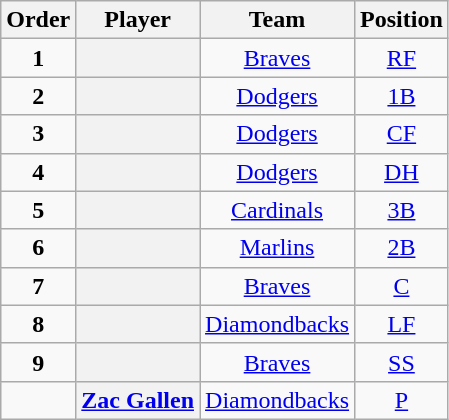<table class="wikitable sortable plainrowheaders" style="text-align:center;">
<tr>
<th scope="col">Order</th>
<th scope="col">Player</th>
<th scope="col">Team</th>
<th scope="col">Position</th>
</tr>
<tr>
<td><strong>1</strong></td>
<th scope="row" style="text-align:center"></th>
<td><a href='#'>Braves</a></td>
<td><a href='#'>RF</a></td>
</tr>
<tr>
<td><strong>2</strong></td>
<th scope="row" style="text-align:center"></th>
<td><a href='#'>Dodgers</a></td>
<td><a href='#'>1B</a></td>
</tr>
<tr>
<td><strong>3</strong></td>
<th scope="row" style="text-align:center"></th>
<td><a href='#'>Dodgers</a></td>
<td><a href='#'>CF</a></td>
</tr>
<tr>
<td><strong>4</strong></td>
<th scope="row" style="text-align:center"></th>
<td><a href='#'>Dodgers</a></td>
<td><a href='#'>DH</a></td>
</tr>
<tr>
<td><strong>5</strong></td>
<th scope="row" style="text-align:center"></th>
<td><a href='#'>Cardinals</a></td>
<td><a href='#'>3B</a></td>
</tr>
<tr>
<td><strong>6</strong></td>
<th scope="row" style="text-align:center"></th>
<td><a href='#'>Marlins</a></td>
<td><a href='#'>2B</a></td>
</tr>
<tr>
<td><strong>7</strong></td>
<th scope="row" style="text-align:center"></th>
<td><a href='#'>Braves</a></td>
<td><a href='#'>C</a></td>
</tr>
<tr>
<td><strong>8</strong></td>
<th scope="row" style="text-align:center"></th>
<td><a href='#'>Diamondbacks</a></td>
<td><a href='#'>LF</a></td>
</tr>
<tr>
<td><strong>9</strong></td>
<th scope="row" style="text-align:center"></th>
<td><a href='#'>Braves</a></td>
<td><a href='#'>SS</a></td>
</tr>
<tr>
<td></td>
<th scope="row" style="text-align:center"><a href='#'>Zac Gallen</a></th>
<td><a href='#'>Diamondbacks</a></td>
<td><a href='#'>P</a></td>
</tr>
</table>
